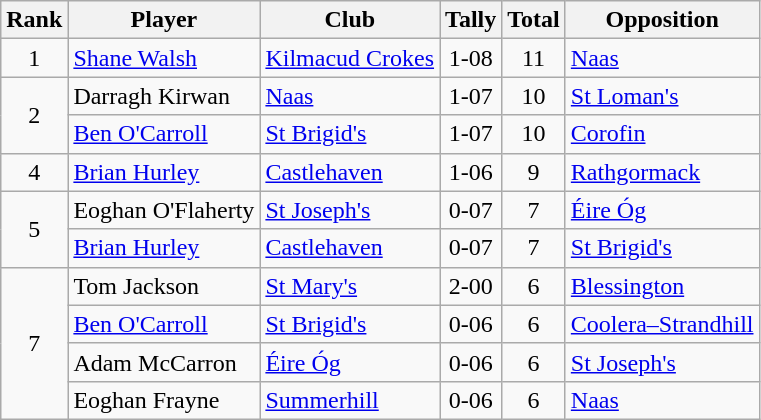<table class="wikitable">
<tr>
<th>Rank</th>
<th>Player</th>
<th>Club</th>
<th>Tally</th>
<th>Total</th>
<th>Opposition</th>
</tr>
<tr>
<td rowspan="1" style="text-align:center;">1</td>
<td><a href='#'>Shane Walsh</a></td>
<td><a href='#'>Kilmacud Crokes</a></td>
<td align=center>1-08</td>
<td align=center>11</td>
<td><a href='#'>Naas</a></td>
</tr>
<tr>
<td rowspan="2" style="text-align:center;">2</td>
<td>Darragh Kirwan</td>
<td><a href='#'>Naas</a></td>
<td align=center>1-07</td>
<td align=center>10</td>
<td><a href='#'>St Loman's</a></td>
</tr>
<tr>
<td><a href='#'>Ben O'Carroll</a></td>
<td><a href='#'>St Brigid's</a></td>
<td align=center>1-07</td>
<td align=center>10</td>
<td><a href='#'>Corofin</a></td>
</tr>
<tr>
<td rowspan="1" style="text-align:center;">4</td>
<td><a href='#'>Brian Hurley</a></td>
<td><a href='#'>Castlehaven</a></td>
<td align=center>1-06</td>
<td align=center>9</td>
<td><a href='#'>Rathgormack</a></td>
</tr>
<tr>
<td rowspan="2" style="text-align:center;">5</td>
<td>Eoghan O'Flaherty</td>
<td><a href='#'>St Joseph's</a></td>
<td align=center>0-07</td>
<td align=center>7</td>
<td><a href='#'>Éire Óg</a></td>
</tr>
<tr>
<td><a href='#'>Brian Hurley</a></td>
<td><a href='#'>Castlehaven</a></td>
<td align=center>0-07</td>
<td align=center>7</td>
<td><a href='#'>St Brigid's</a></td>
</tr>
<tr>
<td rowspan="4" style="text-align:center;">7</td>
<td>Tom Jackson</td>
<td><a href='#'>St Mary's</a></td>
<td align=center>2-00</td>
<td align=center>6</td>
<td><a href='#'>Blessington</a></td>
</tr>
<tr>
<td><a href='#'>Ben O'Carroll</a></td>
<td><a href='#'>St Brigid's</a></td>
<td align=center>0-06</td>
<td align=center>6</td>
<td><a href='#'>Coolera–Strandhill</a></td>
</tr>
<tr>
<td>Adam McCarron</td>
<td><a href='#'>Éire Óg</a></td>
<td align=center>0-06</td>
<td align=center>6</td>
<td><a href='#'>St Joseph's</a></td>
</tr>
<tr>
<td>Eoghan Frayne</td>
<td><a href='#'>Summerhill</a></td>
<td align=center>0-06</td>
<td align=center>6</td>
<td><a href='#'>Naas</a></td>
</tr>
</table>
